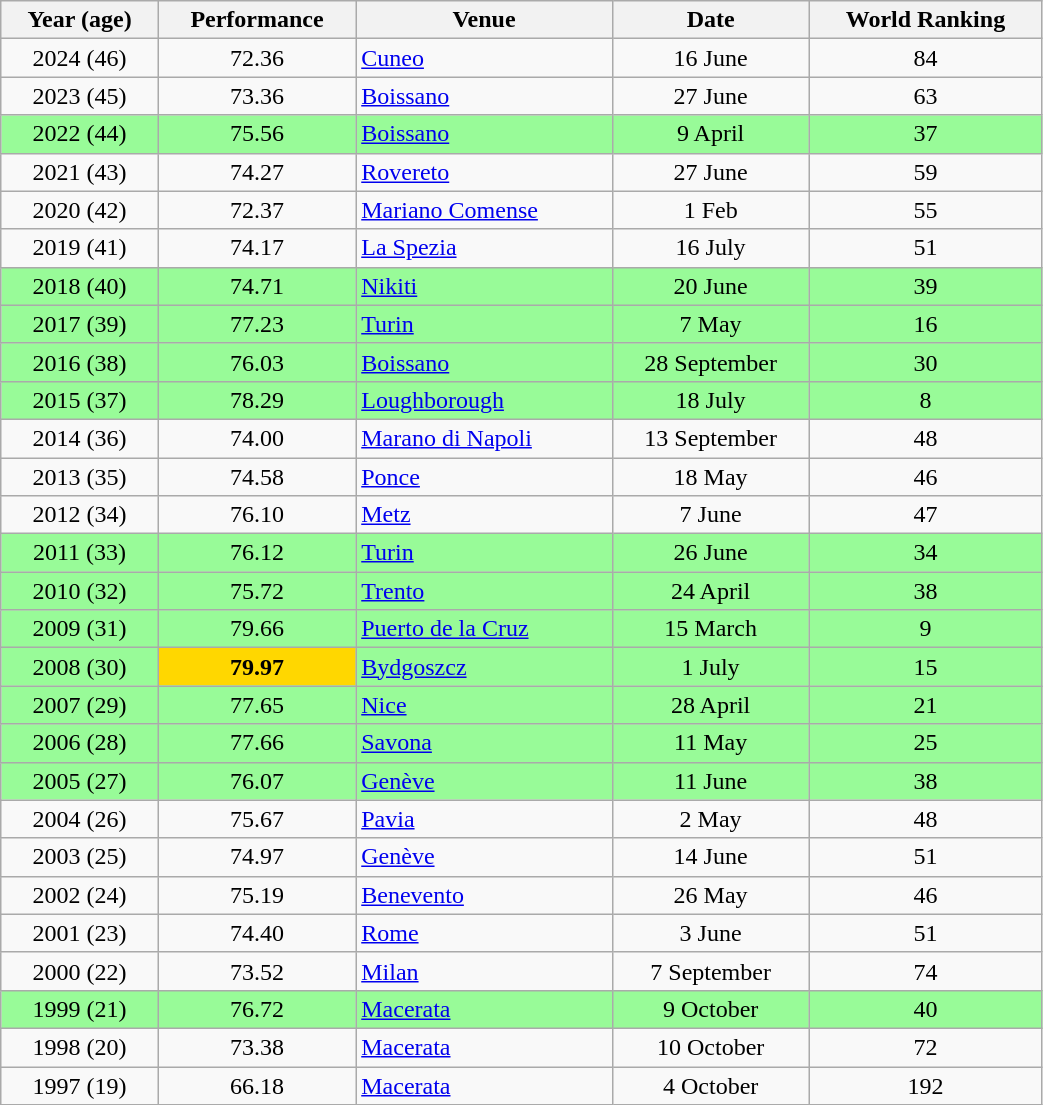<table class="wikitable sortable" width=55% style="font-size:100%; text-align:center;">
<tr>
<th>Year (age)</th>
<th>Performance</th>
<th>Venue</th>
<th>Date</th>
<th>World Ranking</th>
</tr>
<tr>
<td>2024 (46)</td>
<td>72.36</td>
<td align=left> <a href='#'>Cuneo</a></td>
<td>16 June</td>
<td>84</td>
</tr>
<tr>
<td>2023 (45)</td>
<td>73.36</td>
<td align=left> <a href='#'>Boissano</a></td>
<td>27 June</td>
<td>63</td>
</tr>
<tr bgcolor=palegreen>
<td>2022 (44)</td>
<td>75.56</td>
<td align=left> <a href='#'>Boissano</a></td>
<td>9 April</td>
<td>37</td>
</tr>
<tr>
<td>2021 (43)</td>
<td>74.27</td>
<td align=left> <a href='#'>Rovereto</a></td>
<td>27 June</td>
<td>59</td>
</tr>
<tr>
<td>2020 (42)</td>
<td>72.37</td>
<td align=left> <a href='#'>Mariano Comense</a></td>
<td>1 Feb</td>
<td>55</td>
</tr>
<tr>
<td>2019 (41)</td>
<td>74.17</td>
<td align=left> <a href='#'>La Spezia</a></td>
<td>16 July</td>
<td>51</td>
</tr>
<tr bgcolor=palegreen>
<td>2018 (40)</td>
<td>74.71</td>
<td align=left> <a href='#'>Nikiti</a></td>
<td>20 June</td>
<td>39</td>
</tr>
<tr bgcolor=palegreen>
<td>2017 (39)</td>
<td>77.23</td>
<td align=left> <a href='#'>Turin</a></td>
<td>7 May</td>
<td>16</td>
</tr>
<tr bgcolor=palegreen>
<td>2016 (38)</td>
<td>76.03</td>
<td align=left> <a href='#'>Boissano</a></td>
<td>28 September</td>
<td>30</td>
</tr>
<tr bgcolor=palegreen>
<td>2015 (37)</td>
<td>78.29</td>
<td align=left> <a href='#'>Loughborough</a></td>
<td>18 July</td>
<td>8</td>
</tr>
<tr>
<td>2014 (36)</td>
<td>74.00</td>
<td align=left> <a href='#'>Marano di Napoli</a></td>
<td>13 September</td>
<td>48</td>
</tr>
<tr>
<td>2013 (35)</td>
<td>74.58</td>
<td align=left> <a href='#'>Ponce</a></td>
<td>18 May</td>
<td>46</td>
</tr>
<tr>
<td>2012 (34)</td>
<td>76.10</td>
<td align=left> <a href='#'>Metz</a></td>
<td>7 June</td>
<td>47</td>
</tr>
<tr bgcolor=palegreen>
<td>2011 (33)</td>
<td>76.12</td>
<td align=left> <a href='#'>Turin</a></td>
<td>26 June</td>
<td>34</td>
</tr>
<tr bgcolor=palegreen>
<td>2010 (32)</td>
<td>75.72</td>
<td align=left> <a href='#'>Trento</a></td>
<td>24 April</td>
<td>38</td>
</tr>
<tr bgcolor=palegreen>
<td>2009 (31)</td>
<td>79.66</td>
<td align=left> <a href='#'>Puerto de la Cruz</a></td>
<td>15 March</td>
<td>9</td>
</tr>
<tr bgcolor=palegreen>
<td>2008 (30)</td>
<td bgcolor=gold><strong>79.97</strong></td>
<td align=left> <a href='#'>Bydgoszcz</a></td>
<td>1 July</td>
<td>15</td>
</tr>
<tr bgcolor=palegreen>
<td>2007 (29)</td>
<td>77.65</td>
<td align=left> <a href='#'>Nice</a></td>
<td>28 April</td>
<td>21</td>
</tr>
<tr bgcolor=palegreen>
<td>2006 (28)</td>
<td>77.66</td>
<td align=left> <a href='#'>Savona</a></td>
<td>11 May</td>
<td>25</td>
</tr>
<tr bgcolor=palegreen>
<td>2005 (27)</td>
<td>76.07</td>
<td align=left> <a href='#'>Genève</a></td>
<td>11 June</td>
<td>38</td>
</tr>
<tr>
<td>2004 (26)</td>
<td>75.67</td>
<td align=left> <a href='#'>Pavia</a></td>
<td>2 May</td>
<td>48</td>
</tr>
<tr>
<td>2003 (25)</td>
<td>74.97</td>
<td align=left> <a href='#'>Genève</a></td>
<td>14 June</td>
<td>51</td>
</tr>
<tr>
<td>2002 (24)</td>
<td>75.19</td>
<td align=left> <a href='#'>Benevento</a></td>
<td>26 May</td>
<td>46</td>
</tr>
<tr>
<td>2001 (23)</td>
<td>74.40</td>
<td align=left> <a href='#'>Rome</a></td>
<td>3 June</td>
<td>51</td>
</tr>
<tr>
<td>2000 (22)</td>
<td>73.52</td>
<td align=left> <a href='#'>Milan</a></td>
<td>7 September</td>
<td>74</td>
</tr>
<tr bgcolor=palegreen>
<td>1999 (21)</td>
<td>76.72</td>
<td align=left> <a href='#'>Macerata</a></td>
<td>9 October</td>
<td>40</td>
</tr>
<tr>
<td>1998 (20)</td>
<td>73.38</td>
<td align=left> <a href='#'>Macerata</a></td>
<td>10 October</td>
<td>72</td>
</tr>
<tr>
<td>1997 (19)</td>
<td>66.18</td>
<td align=left> <a href='#'>Macerata</a></td>
<td>4 October</td>
<td>192</td>
</tr>
</table>
